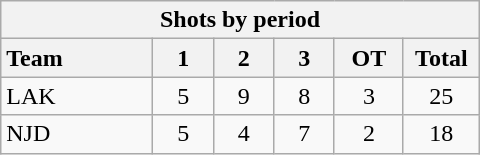<table class="wikitable" style="width:20em; text-align:right;">
<tr>
<th colspan=6>Shots by period</th>
</tr>
<tr>
<th style="width:8em; text-align:left;">Team</th>
<th style="width:3em;">1</th>
<th style="width:3em;">2</th>
<th style="width:3em;">3</th>
<th style="width:3em;">OT</th>
<th style="width:3em;">Total</th>
</tr>
<tr style="text-align:center;">
<td style="text-align:left;">LAK</td>
<td>5</td>
<td>9</td>
<td>8</td>
<td>3</td>
<td>25</td>
</tr>
<tr style="text-align:center;">
<td style="text-align:left;">NJD</td>
<td>5</td>
<td>4</td>
<td>7</td>
<td>2</td>
<td>18</td>
</tr>
</table>
